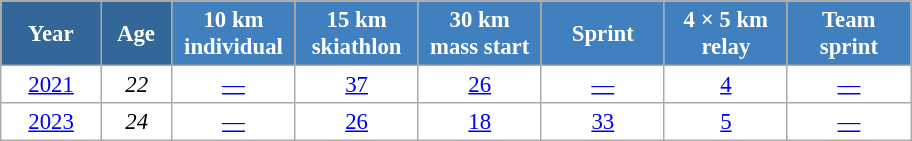<table class="wikitable" style="font-size:95%; text-align:center; border:grey solid 1px; border-collapse:collapse; background:#ffffff;">
<tr>
<th style="background-color:#369; color:white; width:60px;"> Year </th>
<th style="background-color:#369; color:white; width:40px;"> Age </th>
<th style="background-color:#4180be; color:white; width:75px;"> 10 km <br> individual </th>
<th style="background-color:#4180be; color:white; width:75px;"> 15 km <br> skiathlon </th>
<th style="background-color:#4180be; color:white; width:75px;"> 30 km <br> mass start </th>
<th style="background-color:#4180be; color:white; width:75px;"> Sprint </th>
<th style="background-color:#4180be; color:white; width:75px;"> 4 × 5 km <br> relay </th>
<th style="background-color:#4180be; color:white; width:75px;"> Team <br> sprint </th>
</tr>
<tr>
<td><a href='#'>2021</a></td>
<td><em>22</em></td>
<td><a href='#'>—</a></td>
<td><a href='#'>37</a></td>
<td><a href='#'>26</a></td>
<td><a href='#'>—</a></td>
<td><a href='#'>4</a></td>
<td><a href='#'>—</a></td>
</tr>
<tr>
<td><a href='#'>2023</a></td>
<td><em>24</em></td>
<td><a href='#'>—</a></td>
<td><a href='#'>26</a></td>
<td><a href='#'>18</a></td>
<td><a href='#'>33</a></td>
<td><a href='#'>5</a></td>
<td><a href='#'>—</a></td>
</tr>
</table>
